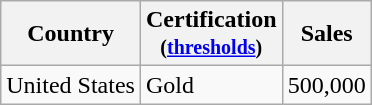<table class="wikitable">
<tr>
<th>Country</th>
<th>Certification<br><small>(<a href='#'>thresholds</a>)</small></th>
<th>Sales</th>
</tr>
<tr>
<td>United States</td>
<td>Gold</td>
<td>500,000</td>
</tr>
</table>
